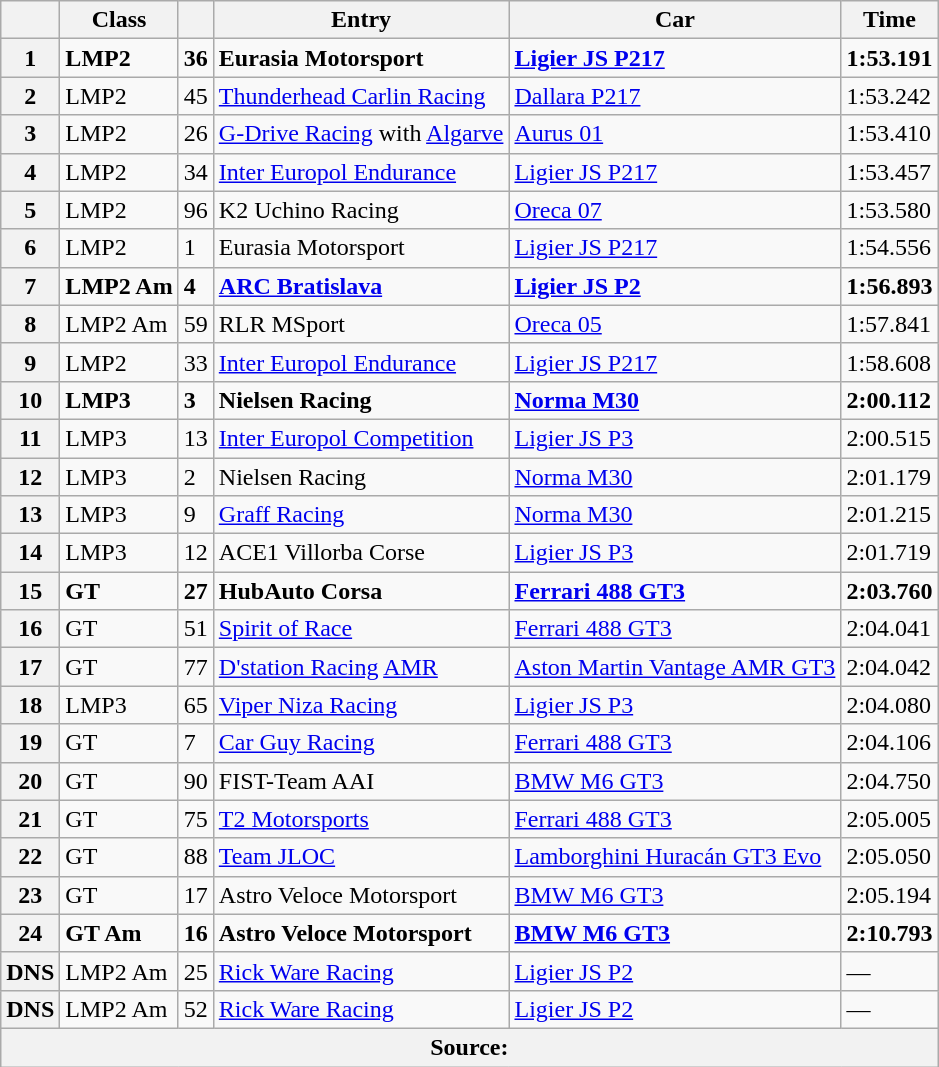<table class="wikitable sortable">
<tr>
<th></th>
<th>Class</th>
<th></th>
<th>Entry</th>
<th>Car</th>
<th>Time</th>
</tr>
<tr>
<th>1</th>
<td><strong>LMP2</strong></td>
<td><strong>36</strong></td>
<td><strong> Eurasia Motorsport</strong></td>
<td><strong><a href='#'>Ligier JS P217</a></strong></td>
<td><strong>1:53.191</strong></td>
</tr>
<tr>
<th>2</th>
<td>LMP2</td>
<td>45</td>
<td> <a href='#'>Thunderhead Carlin Racing</a></td>
<td><a href='#'>Dallara P217</a></td>
<td>1:53.242</td>
</tr>
<tr>
<th>3</th>
<td>LMP2</td>
<td>26</td>
<td> <a href='#'>G-Drive Racing</a> with <a href='#'>Algarve</a></td>
<td><a href='#'>Aurus 01</a></td>
<td>1:53.410</td>
</tr>
<tr>
<th>4</th>
<td>LMP2</td>
<td>34</td>
<td> <a href='#'>Inter Europol Endurance</a></td>
<td><a href='#'>Ligier JS P217</a></td>
<td>1:53.457</td>
</tr>
<tr>
<th>5</th>
<td>LMP2</td>
<td>96</td>
<td> K2 Uchino Racing</td>
<td><a href='#'>Oreca 07</a></td>
<td>1:53.580</td>
</tr>
<tr>
<th>6</th>
<td>LMP2</td>
<td>1</td>
<td> Eurasia Motorsport</td>
<td><a href='#'>Ligier JS P217</a></td>
<td>1:54.556</td>
</tr>
<tr>
<th>7</th>
<td><strong>LMP2 Am</strong></td>
<td><strong>4</strong></td>
<td><strong> <a href='#'>ARC Bratislava</a></strong></td>
<td><strong><a href='#'>Ligier JS P2</a></strong></td>
<td><strong>1:56.893</strong></td>
</tr>
<tr>
<th>8</th>
<td>LMP2 Am</td>
<td>59</td>
<td> RLR MSport</td>
<td><a href='#'>Oreca 05</a></td>
<td>1:57.841</td>
</tr>
<tr>
<th>9</th>
<td>LMP2</td>
<td>33</td>
<td> <a href='#'>Inter Europol Endurance</a></td>
<td><a href='#'>Ligier JS P217</a></td>
<td>1:58.608</td>
</tr>
<tr>
<th>10</th>
<td><strong>LMP3</strong></td>
<td><strong>3</strong></td>
<td><strong> Nielsen Racing</strong></td>
<td><strong><a href='#'>Norma M30</a></strong></td>
<td><strong>2:00.112</strong></td>
</tr>
<tr>
<th>11</th>
<td>LMP3</td>
<td>13</td>
<td> <a href='#'>Inter Europol Competition</a></td>
<td><a href='#'>Ligier JS P3</a></td>
<td>2:00.515</td>
</tr>
<tr>
<th>12</th>
<td>LMP3</td>
<td>2</td>
<td> Nielsen Racing</td>
<td><a href='#'>Norma M30</a></td>
<td>2:01.179</td>
</tr>
<tr>
<th>13</th>
<td>LMP3</td>
<td>9</td>
<td> <a href='#'>Graff Racing</a></td>
<td><a href='#'>Norma M30</a></td>
<td>2:01.215</td>
</tr>
<tr>
<th>14</th>
<td>LMP3</td>
<td>12</td>
<td> ACE1 Villorba Corse</td>
<td><a href='#'>Ligier JS P3</a></td>
<td>2:01.719</td>
</tr>
<tr>
<th>15</th>
<td><strong>GT</strong></td>
<td><strong>27</strong></td>
<td><strong> HubAuto Corsa</strong></td>
<td><a href='#'><strong>Ferrari 488 GT3</strong></a></td>
<td><strong>2:03.760</strong></td>
</tr>
<tr>
<th>16</th>
<td>GT</td>
<td>51</td>
<td> <a href='#'>Spirit of Race</a></td>
<td><a href='#'>Ferrari 488 GT3</a></td>
<td>2:04.041</td>
</tr>
<tr>
<th>17</th>
<td>GT</td>
<td>77</td>
<td> <a href='#'>D'station Racing</a> <a href='#'>AMR</a></td>
<td><a href='#'>Aston Martin Vantage AMR GT3</a></td>
<td>2:04.042</td>
</tr>
<tr>
<th>18</th>
<td>LMP3</td>
<td>65</td>
<td> <a href='#'>Viper Niza Racing</a></td>
<td><a href='#'>Ligier JS P3</a></td>
<td>2:04.080</td>
</tr>
<tr>
<th>19</th>
<td>GT</td>
<td>7</td>
<td> <a href='#'>Car Guy Racing</a></td>
<td><a href='#'>Ferrari 488 GT3</a></td>
<td>2:04.106</td>
</tr>
<tr>
<th>20</th>
<td>GT</td>
<td>90</td>
<td> FIST-Team AAI</td>
<td><a href='#'>BMW M6 GT3</a></td>
<td>2:04.750</td>
</tr>
<tr>
<th>21</th>
<td>GT</td>
<td>75</td>
<td> <a href='#'>T2 Motorsports</a></td>
<td><a href='#'>Ferrari 488 GT3</a></td>
<td>2:05.005</td>
</tr>
<tr>
<th>22</th>
<td>GT</td>
<td>88</td>
<td> <a href='#'>Team JLOC</a></td>
<td><a href='#'>Lamborghini Huracán GT3 Evo</a></td>
<td>2:05.050</td>
</tr>
<tr>
<th>23</th>
<td>GT</td>
<td>17</td>
<td> Astro Veloce Motorsport</td>
<td><a href='#'>BMW M6 GT3</a></td>
<td>2:05.194</td>
</tr>
<tr>
<th>24</th>
<td><strong>GT Am</strong></td>
<td><strong>16</strong></td>
<td><strong> Astro Veloce Motorsport</strong></td>
<td><a href='#'><strong>BMW M6 GT3</strong></a></td>
<td><strong>2:10.793</strong></td>
</tr>
<tr>
<th>DNS</th>
<td>LMP2 Am</td>
<td>25</td>
<td> <a href='#'>Rick Ware Racing</a></td>
<td><a href='#'>Ligier JS P2</a></td>
<td>—</td>
</tr>
<tr>
<th>DNS</th>
<td>LMP2 Am</td>
<td>52</td>
<td> <a href='#'>Rick Ware Racing</a></td>
<td><a href='#'>Ligier JS P2</a></td>
<td>—</td>
</tr>
<tr>
<th colspan="6">Source:</th>
</tr>
</table>
